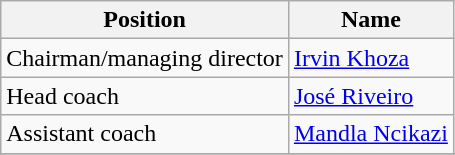<table class="wikitable">
<tr>
<th>Position</th>
<th>Name</th>
</tr>
<tr>
<td>Chairman/managing director</td>
<td> <a href='#'>Irvin Khoza</a></td>
</tr>
<tr>
<td>Head coach</td>
<td> <a href='#'>José Riveiro</a></td>
</tr>
<tr>
<td>Assistant coach</td>
<td> <a href='#'>Mandla Ncikazi</a></td>
</tr>
<tr>
</tr>
<tr>
</tr>
</table>
